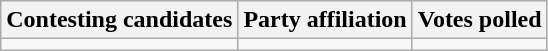<table class="wikitable sortable">
<tr>
<th>Contesting candidates</th>
<th>Party affiliation</th>
<th>Votes polled</th>
</tr>
<tr>
<td></td>
<td></td>
<td></td>
</tr>
</table>
